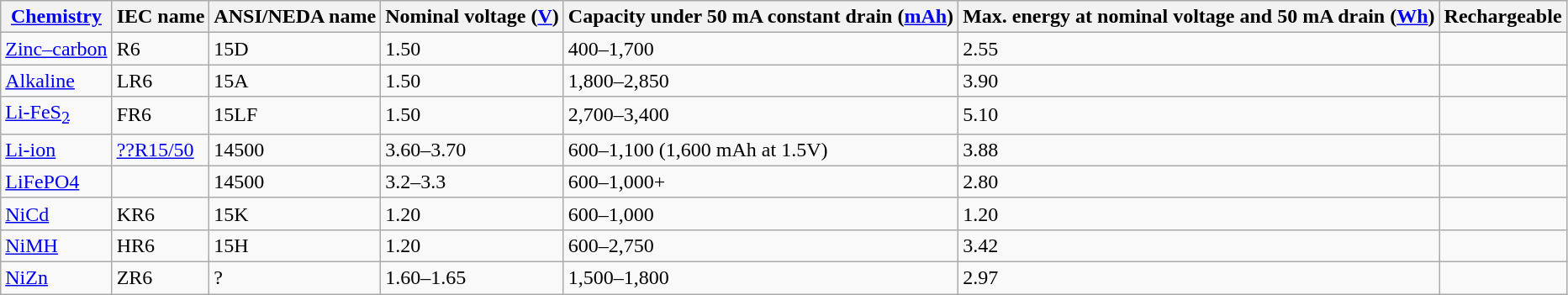<table class="wikitable sortable">
<tr>
<th><a href='#'>Chemistry</a></th>
<th class="unsortable">IEC name</th>
<th class="unsortable">ANSI/NEDA name</th>
<th>Nominal voltage (<a href='#'>V</a>)</th>
<th>Capacity under 50 mA constant drain (<a href='#'>mAh</a>)</th>
<th>Max. energy at nominal voltage and 50 mA drain (<a href='#'>Wh</a>)</th>
<th>Rechargeable</th>
</tr>
<tr>
<td><a href='#'>Zinc–carbon</a></td>
<td>R6</td>
<td>15D</td>
<td>1.50</td>
<td>400–1,700</td>
<td>2.55</td>
<td></td>
</tr>
<tr>
<td><a href='#'>Alkaline</a></td>
<td>LR6</td>
<td>15A</td>
<td>1.50</td>
<td>1,800–2,850</td>
<td>3.90</td>
<td></td>
</tr>
<tr>
<td><a href='#'>Li-FeS<sub>2</sub></a></td>
<td>FR6</td>
<td>15LF</td>
<td>1.50</td>
<td>2,700–3,400</td>
<td>5.10</td>
<td></td>
</tr>
<tr>
<td><a href='#'>Li-ion</a></td>
<td><a href='#'>??R15/50</a></td>
<td>14500</td>
<td>3.60–3.70</td>
<td>600–1,100 (1,600 mAh at 1.5V)</td>
<td>3.88</td>
<td></td>
</tr>
<tr>
<td><a href='#'>LiFePO4</a></td>
<td></td>
<td>14500</td>
<td>3.2–3.3</td>
<td>600–1,000+</td>
<td>2.80</td>
<td></td>
</tr>
<tr>
<td><a href='#'>NiCd</a></td>
<td>KR6</td>
<td>15K</td>
<td>1.20</td>
<td>600–1,000</td>
<td>1.20</td>
<td></td>
</tr>
<tr>
<td><a href='#'>NiMH</a></td>
<td>HR6</td>
<td>15H</td>
<td>1.20</td>
<td>600–2,750</td>
<td>3.42</td>
<td></td>
</tr>
<tr>
<td><a href='#'>NiZn</a></td>
<td>ZR6</td>
<td>?</td>
<td>1.60–1.65</td>
<td>1,500–1,800</td>
<td>2.97</td>
<td></td>
</tr>
</table>
